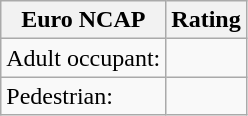<table class="wikitable">
<tr>
<th>Euro NCAP</th>
<th>Rating</th>
</tr>
<tr>
<td>Adult occupant:</td>
<td></td>
</tr>
<tr>
<td>Pedestrian:</td>
<td></td>
</tr>
</table>
